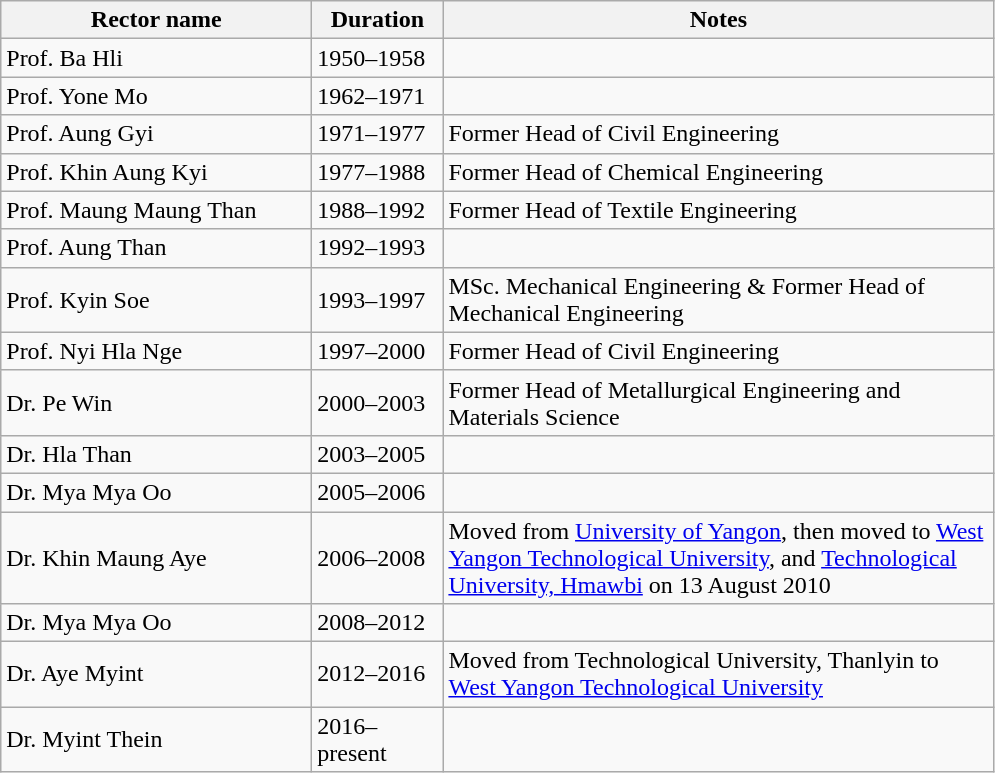<table class="wikitable" border="1">
<tr>
<th width="200">Rector name</th>
<th width="80">Duration</th>
<th width="360">Notes</th>
</tr>
<tr>
<td>Prof. Ba Hli</td>
<td>1950–1958</td>
<td></td>
</tr>
<tr>
<td>Prof. Yone Mo</td>
<td>1962–1971</td>
<td></td>
</tr>
<tr>
<td>Prof. Aung Gyi</td>
<td>1971–1977</td>
<td>Former Head of Civil Engineering</td>
</tr>
<tr>
<td>Prof. Khin Aung Kyi</td>
<td>1977–1988</td>
<td>Former Head of Chemical Engineering</td>
</tr>
<tr>
<td>Prof. Maung Maung Than</td>
<td>1988–1992</td>
<td>Former Head of Textile Engineering</td>
</tr>
<tr>
<td>Prof. Aung Than</td>
<td>1992–1993</td>
<td></td>
</tr>
<tr>
<td>Prof. Kyin Soe</td>
<td>1993–1997</td>
<td>MSc. Mechanical Engineering & Former Head of Mechanical Engineering</td>
</tr>
<tr>
<td>Prof. Nyi Hla Nge</td>
<td>1997–2000</td>
<td>Former Head of Civil Engineering</td>
</tr>
<tr>
<td>Dr. Pe Win</td>
<td>2000–2003</td>
<td>Former Head of Metallurgical Engineering and Materials Science</td>
</tr>
<tr>
<td>Dr. Hla Than</td>
<td>2003–2005</td>
<td></td>
</tr>
<tr>
<td>Dr. Mya Mya Oo</td>
<td>2005–2006</td>
<td></td>
</tr>
<tr>
<td>Dr. Khin Maung Aye</td>
<td>2006–2008</td>
<td>Moved from <a href='#'>University of Yangon</a>, then moved to <a href='#'>West Yangon Technological University</a>, and <a href='#'>Technological University, Hmawbi</a> on 13 August 2010</td>
</tr>
<tr>
<td>Dr. Mya Mya Oo</td>
<td>2008–2012</td>
<td></td>
</tr>
<tr>
<td>Dr. Aye Myint</td>
<td>2012–2016</td>
<td>Moved from Technological University, Thanlyin to <a href='#'>West Yangon Technological University</a></td>
</tr>
<tr>
<td>Dr. Myint Thein</td>
<td>2016–present</td>
<td></td>
</tr>
</table>
